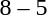<table style="text-align:center">
<tr>
<th width=200></th>
<th width=100></th>
<th width=200></th>
</tr>
<tr>
<td align=right><strong></strong></td>
<td>8 – 5</td>
<td align=left></td>
</tr>
</table>
